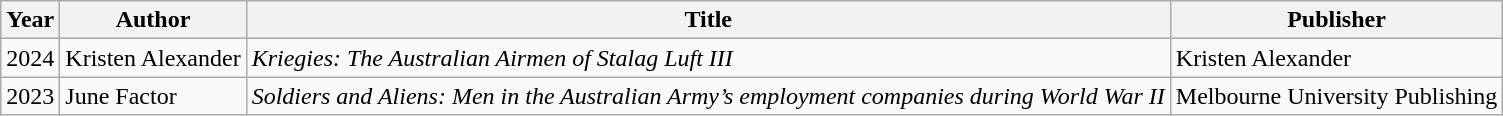<table class="wikitable">
<tr>
<th>Year</th>
<th>Author</th>
<th>Title</th>
<th>Publisher</th>
</tr>
<tr>
<td>2024</td>
<td>Kristen Alexander</td>
<td><em>Kriegies: The Australian Airmen of Stalag Luft III</em></td>
<td>Kristen Alexander</td>
</tr>
<tr>
<td>2023</td>
<td>June Factor</td>
<td><em>Soldiers and Aliens: Men in the Australian Army’s employment companies during World War II</em></td>
<td>Melbourne University Publishing</td>
</tr>
</table>
